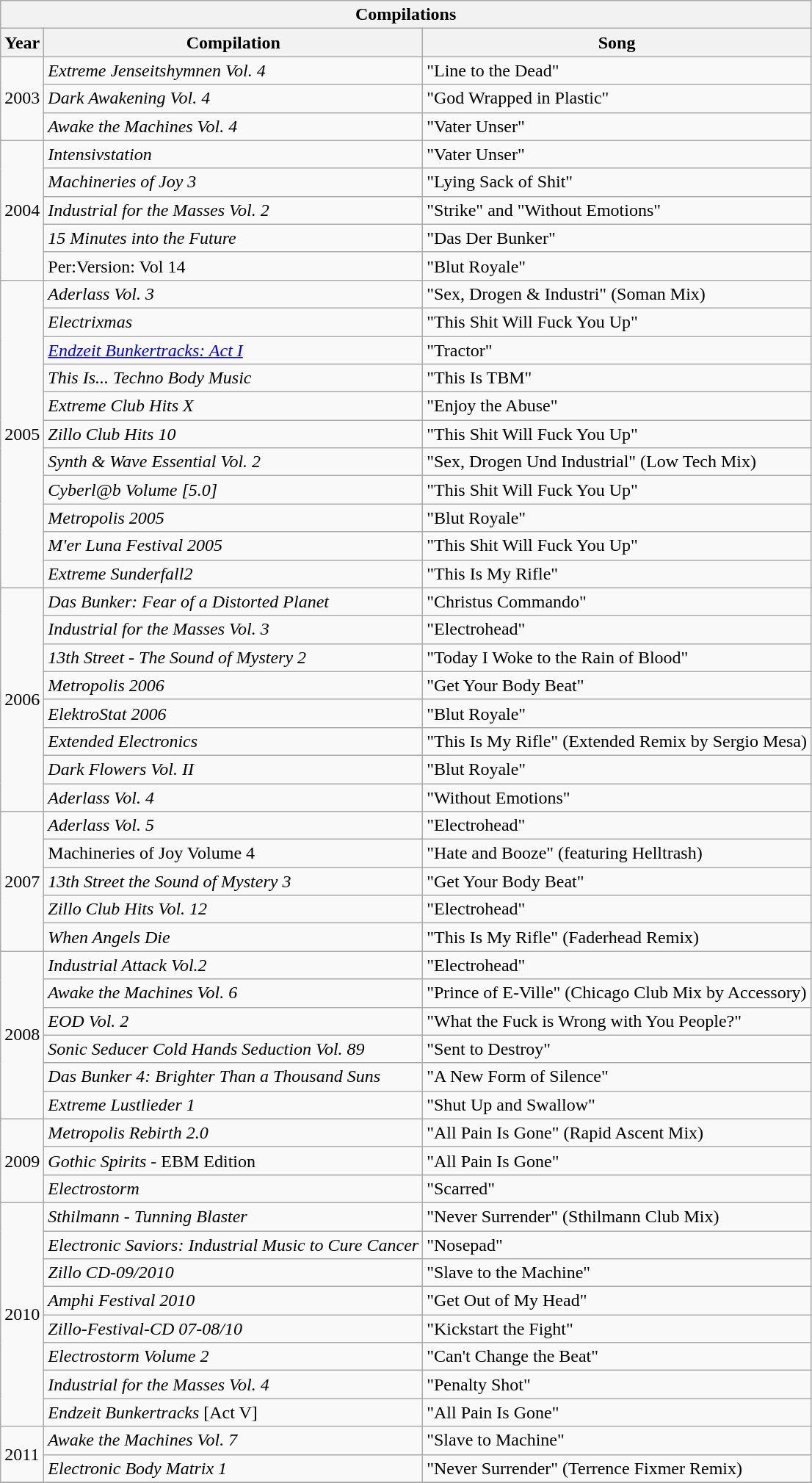<table class="wikitable">
<tr>
<th colspan="3">Compilations</th>
</tr>
<tr>
<th>Year</th>
<th>Compilation</th>
<th>Song</th>
</tr>
<tr>
<td rowspan="3">2003</td>
<td><em>Extreme Jenseitshymnen Vol. 4</em></td>
<td>"Line to the Dead"</td>
</tr>
<tr>
<td><em>Dark Awakening Vol. 4</em></td>
<td>"God Wrapped in Plastic"</td>
</tr>
<tr>
<td><em>Awake the Machines Vol. 4</em></td>
<td>"Vater Unser"</td>
</tr>
<tr>
<td rowspan="5">2004</td>
<td><em>Intensivstation</em></td>
<td>"Vater Unser"</td>
</tr>
<tr>
<td><em>Machineries of Joy 3</em></td>
<td>"Lying Sack of Shit"</td>
</tr>
<tr>
<td><em>Industrial for the Masses Vol. 2</em></td>
<td>"Strike" and "Without Emotions"</td>
</tr>
<tr>
<td><em>15 Minutes into the Future</em></td>
<td>"Das Der Bunker"</td>
</tr>
<tr>
<td>Per:Version: Vol 14</td>
<td>"Blut Royale"</td>
</tr>
<tr>
<td rowspan="11">2005</td>
<td><em>Aderlass Vol. 3</em></td>
<td>"Sex, Drogen & Industri" (Soman Mix)</td>
</tr>
<tr>
<td><em>Electrixmas</em></td>
<td>"This Shit Will Fuck You Up"</td>
</tr>
<tr>
<td><em><a href='#'>Endzeit Bunkertracks: Act I</a></em></td>
<td>"Tractor"</td>
</tr>
<tr>
<td><em>This Is... Techno Body Music</em></td>
<td>"This Is TBM"</td>
</tr>
<tr>
<td><em>Extreme Club Hits X</em></td>
<td>"Enjoy the Abuse"</td>
</tr>
<tr>
<td><em>Zillo Club Hits 10</em></td>
<td>"This Shit Will Fuck You Up"</td>
</tr>
<tr>
<td><em>Synth & Wave Essential Vol. 2</em></td>
<td>"Sex, Drogen Und Industrial" (Low Tech Mix)</td>
</tr>
<tr>
<td><em>Cyberl@b Volume [5.0]</em></td>
<td>"This Shit Will Fuck You Up"</td>
</tr>
<tr>
<td><em>Metropolis 2005</em></td>
<td>"Blut Royale"</td>
</tr>
<tr>
<td><em>M'er Luna Festival 2005</em></td>
<td>"This Shit Will Fuck You Up"</td>
</tr>
<tr>
<td><em>Extreme Sunderfall2</em></td>
<td>"This Is My Rifle"</td>
</tr>
<tr>
<td rowspan="8">2006</td>
<td><em>Das Bunker: Fear of a Distorted Planet</em></td>
<td>"Christus Commando"</td>
</tr>
<tr>
<td><em>Industrial for the Masses Vol. 3</em></td>
<td>"Electrohead"</td>
</tr>
<tr>
<td><em>13th Street - The Sound of Mystery 2</em></td>
<td>"Today I Woke to the Rain of Blood"</td>
</tr>
<tr>
<td><em>Metropolis 2006</em></td>
<td>"Get Your Body Beat"</td>
</tr>
<tr>
<td><em>ElektroStat 2006</em></td>
<td>"Blut Royale"</td>
</tr>
<tr>
<td><em>Extended Electronics</em></td>
<td>"This Is My Rifle" (Extended Remix by Sergio Mesa)</td>
</tr>
<tr>
<td><em>Dark Flowers Vol. II</em></td>
<td>"Blut Royale"</td>
</tr>
<tr>
<td><em>Aderlass Vol. 4</em></td>
<td>"Without Emotions"</td>
</tr>
<tr>
<td rowspan="5">2007</td>
<td><em>Aderlass Vol. 5</em></td>
<td>"Electrohead"</td>
</tr>
<tr>
<td>Machineries of Joy Volume 4</td>
<td>"Hate and Booze" (featuring Helltrash)</td>
</tr>
<tr>
<td><em>13th Street the Sound of Mystery 3</em></td>
<td>"Get Your Body Beat"</td>
</tr>
<tr>
<td><em>Zillo Club Hits Vol. 12</em></td>
<td>"Electrohead"</td>
</tr>
<tr>
<td><em>When Angels Die</em></td>
<td>"This Is My Rifle" (Faderhead Remix)</td>
</tr>
<tr>
<td rowspan="6">2008</td>
<td><em>Industrial Attack Vol.2</em></td>
<td>"Electrohead"</td>
</tr>
<tr>
<td><em>Awake the Machines Vol. 6</em></td>
<td>"Prince of E-Ville" (Chicago Club Mix by Accessory)</td>
</tr>
<tr>
<td><em>EOD Vol. 2</em></td>
<td>"What the Fuck is Wrong with You People?"</td>
</tr>
<tr>
<td><em>Sonic Seducer Cold Hands Seduction Vol. 89</em></td>
<td>"Sent to Destroy"</td>
</tr>
<tr>
<td><em>Das Bunker 4: Brighter Than a Thousand Suns</em></td>
<td>"A New Form of Silence"</td>
</tr>
<tr>
<td><em>Extreme Lustlieder 1</em></td>
<td>"Shut Up and Swallow"</td>
</tr>
<tr>
<td rowspan="3">2009</td>
<td><em>Metropolis Rebirth 2.0</em></td>
<td>"All Pain Is Gone" (Rapid Ascent Mix)</td>
</tr>
<tr>
<td><em>Gothic Spirits</em> - EBM Edition</td>
<td>"All Pain Is Gone"</td>
</tr>
<tr>
<td><em>Electrostorm</em></td>
<td>"Scarred"</td>
</tr>
<tr>
<td rowspan="8">2010</td>
<td><em>Sthilmann - Tunning Blaster</em></td>
<td>"Never Surrender" (Sthilmann Club Mix)</td>
</tr>
<tr>
<td><em>Electronic Saviors: Industrial Music to Cure Cancer</em></td>
<td>"Nosepad"</td>
</tr>
<tr>
<td><em>Zillo CD-09/2010</em></td>
<td>"Slave to the Machine"</td>
</tr>
<tr>
<td><em>Amphi Festival 2010</em></td>
<td>"Get Out of My Head"</td>
</tr>
<tr>
<td><em>Zillo-Festival-CD 07-08/10</em></td>
<td>"Kickstart the Fight"</td>
</tr>
<tr>
<td><em>Electrostorm Volume 2</em></td>
<td>"Can't Change the Beat"</td>
</tr>
<tr>
<td><em>Industrial for the Masses Vol. 4</em></td>
<td>"Penalty Shot"</td>
</tr>
<tr>
<td><em>Endzeit Bunkertracks</em> [Act V]</td>
<td>"All Pain Is Gone"</td>
</tr>
<tr>
<td rowspan="2">2011</td>
<td><em>Awake the Machines Vol. 7</em></td>
<td>"Slave to Machine"</td>
</tr>
<tr>
<td><em>Electronic Body Matrix 1</em></td>
<td>"Never Surrender" (Terrence Fixmer Remix)</td>
</tr>
<tr>
</tr>
</table>
